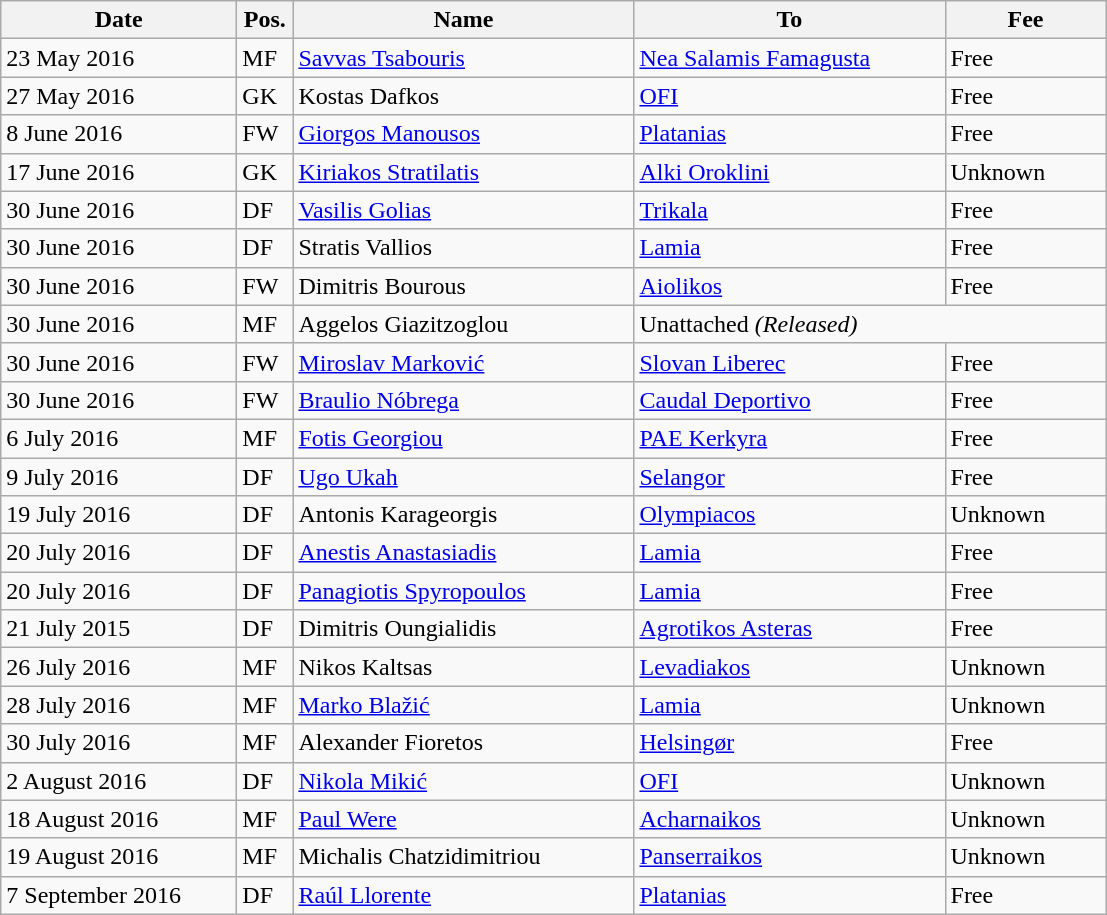<table class="wikitable">
<tr>
<th width="150px">Date</th>
<th width="30px">Pos.</th>
<th width="220px">Name</th>
<th width="200px">To</th>
<th width="100px">Fee</th>
</tr>
<tr>
<td>23 May 2016</td>
<td>MF</td>
<td> <a href='#'>Savvas Tsabouris</a></td>
<td> <a href='#'>Nea Salamis Famagusta</a></td>
<td>Free</td>
</tr>
<tr>
<td>27 May 2016</td>
<td>GK</td>
<td> Kostas Dafkos</td>
<td> <a href='#'>OFI</a></td>
<td>Free</td>
</tr>
<tr>
<td>8 June 2016</td>
<td>FW</td>
<td> <a href='#'>Giorgos Manousos</a></td>
<td> <a href='#'>Platanias</a></td>
<td>Free</td>
</tr>
<tr>
<td>17 June 2016</td>
<td>GK</td>
<td> <a href='#'>Kiriakos Stratilatis</a></td>
<td> <a href='#'>Alki Oroklini</a></td>
<td>Unknown</td>
</tr>
<tr>
<td>30 June 2016</td>
<td>DF</td>
<td> <a href='#'>Vasilis Golias</a></td>
<td> <a href='#'>Trikala</a></td>
<td>Free</td>
</tr>
<tr>
<td>30 June 2016</td>
<td>DF</td>
<td> Stratis Vallios</td>
<td> <a href='#'>Lamia</a></td>
<td>Free</td>
</tr>
<tr>
<td>30 June 2016</td>
<td>FW</td>
<td> Dimitris Bourous</td>
<td> <a href='#'>Aiolikos</a></td>
<td>Free</td>
</tr>
<tr>
<td>30 June 2016</td>
<td>MF</td>
<td> Aggelos Giazitzoglou</td>
<td colspan=2>Unattached <em>(Released)</em></td>
</tr>
<tr>
<td>30 June 2016</td>
<td>FW</td>
<td> <a href='#'>Miroslav Marković</a></td>
<td> <a href='#'>Slovan Liberec</a></td>
<td>Free</td>
</tr>
<tr>
<td>30 June 2016</td>
<td>FW</td>
<td> <a href='#'>Braulio Nóbrega</a></td>
<td> <a href='#'>Caudal Deportivo</a></td>
<td>Free</td>
</tr>
<tr>
<td>6 July 2016</td>
<td>MF</td>
<td> <a href='#'>Fotis Georgiou</a></td>
<td> <a href='#'>PAE Kerkyra</a></td>
<td>Free</td>
</tr>
<tr>
<td>9 July 2016</td>
<td>DF</td>
<td> <a href='#'>Ugo Ukah</a></td>
<td> <a href='#'>Selangor</a></td>
<td>Free</td>
</tr>
<tr>
<td>19 July 2016</td>
<td>DF</td>
<td> Antonis Karageorgis</td>
<td> <a href='#'>Olympiacos</a></td>
<td>Unknown</td>
</tr>
<tr>
<td>20 July 2016</td>
<td>DF</td>
<td> <a href='#'>Anestis Anastasiadis</a></td>
<td> <a href='#'>Lamia</a></td>
<td>Free</td>
</tr>
<tr>
<td>20 July 2016</td>
<td>DF</td>
<td> <a href='#'>Panagiotis Spyropoulos</a></td>
<td> <a href='#'>Lamia</a></td>
<td>Free</td>
</tr>
<tr>
<td>21 July 2015</td>
<td>DF</td>
<td> Dimitris Oungialidis</td>
<td> <a href='#'>Agrotikos Asteras</a></td>
<td>Free</td>
</tr>
<tr>
<td>26 July 2016</td>
<td>MF</td>
<td> Nikos Kaltsas</td>
<td> <a href='#'>Levadiakos</a></td>
<td>Unknown</td>
</tr>
<tr>
<td>28 July 2016</td>
<td>MF</td>
<td> <a href='#'>Marko Blažić</a></td>
<td> <a href='#'>Lamia</a></td>
<td>Unknown</td>
</tr>
<tr>
<td>30 July 2016</td>
<td>MF</td>
<td>  Alexander Fioretos</td>
<td> <a href='#'>Helsingør</a></td>
<td>Free</td>
</tr>
<tr>
<td>2 August 2016</td>
<td>DF</td>
<td> <a href='#'>Nikola Mikić</a></td>
<td> <a href='#'>OFI</a></td>
<td>Unknown</td>
</tr>
<tr>
<td>18 August 2016</td>
<td>MF</td>
<td> <a href='#'>Paul Were</a></td>
<td> <a href='#'>Acharnaikos</a></td>
<td>Unknown</td>
</tr>
<tr>
<td>19 August 2016</td>
<td>MF</td>
<td> Michalis Chatzidimitriou</td>
<td> <a href='#'>Panserraikos</a></td>
<td>Unknown</td>
</tr>
<tr>
<td>7 September 2016</td>
<td>DF</td>
<td> <a href='#'>Raúl Llorente</a></td>
<td> <a href='#'>Platanias</a></td>
<td>Free</td>
</tr>
</table>
